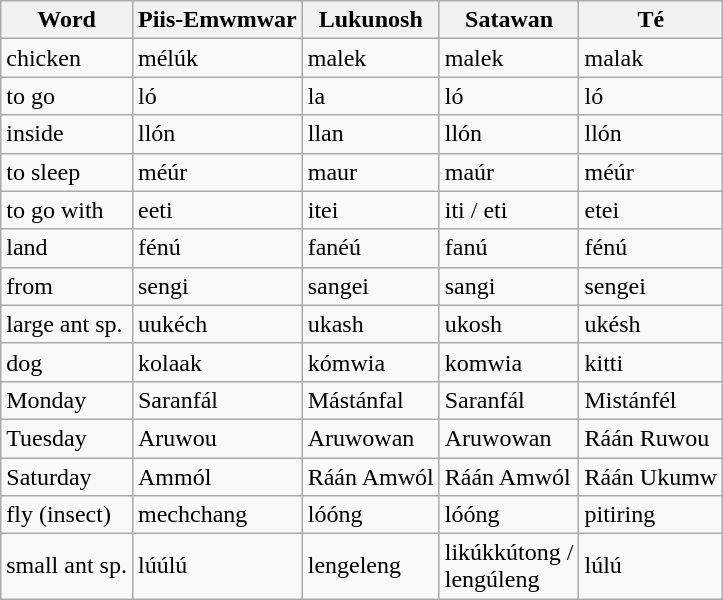<table class="wikitable">
<tr>
<th>Word</th>
<th>Piis-Emwmwar</th>
<th>Lukunosh</th>
<th>Satawan</th>
<th>Té</th>
</tr>
<tr>
<td>chicken</td>
<td>mélúk</td>
<td>malek</td>
<td>malek</td>
<td>malak</td>
</tr>
<tr>
<td>to go</td>
<td>ló</td>
<td>la</td>
<td>ló</td>
<td>ló</td>
</tr>
<tr>
<td>inside</td>
<td>llón</td>
<td>llan</td>
<td>llón</td>
<td>llón</td>
</tr>
<tr>
<td>to sleep</td>
<td>méúr</td>
<td>maur</td>
<td>maúr</td>
<td>méúr</td>
</tr>
<tr>
<td>to go with</td>
<td>eeti</td>
<td>itei</td>
<td>iti / eti</td>
<td>etei</td>
</tr>
<tr>
<td>land</td>
<td>fénú</td>
<td>fanéú</td>
<td>fanú</td>
<td>fénú</td>
</tr>
<tr>
<td>from</td>
<td>sengi</td>
<td>sangei</td>
<td>sangi</td>
<td>sengei</td>
</tr>
<tr>
<td>large ant sp.</td>
<td>uukéch</td>
<td>ukash</td>
<td>ukosh</td>
<td>ukésh</td>
</tr>
<tr>
<td>dog</td>
<td>kolaak</td>
<td>kómwia</td>
<td>komwia</td>
<td>kitti</td>
</tr>
<tr>
<td>Monday</td>
<td>Saranfál</td>
<td>Mástánfal</td>
<td>Saranfál</td>
<td>Mistánfél</td>
</tr>
<tr>
<td>Tuesday</td>
<td>Aruwou</td>
<td>Aruwowan</td>
<td>Aruwowan</td>
<td>Ráán Ruwou</td>
</tr>
<tr>
<td>Saturday</td>
<td>Ammól</td>
<td>Ráán Amwól</td>
<td>Ráán Amwól</td>
<td>Ráán Ukumw</td>
</tr>
<tr>
<td>fly (insect)</td>
<td>mechchang</td>
<td>lóóng</td>
<td>lóóng</td>
<td>pitiring</td>
</tr>
<tr>
<td>small ant sp.</td>
<td>lúúlú</td>
<td>lengeleng</td>
<td>likúkkútong /<br>lengúleng</td>
<td>lúlú</td>
</tr>
</table>
